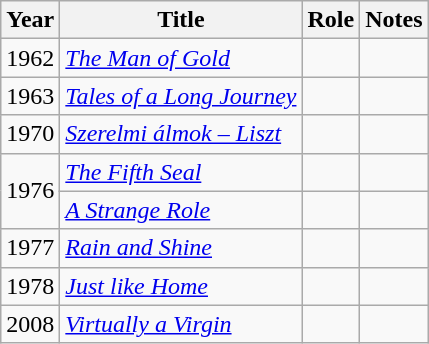<table class="wikitable sortable">
<tr>
<th>Year</th>
<th>Title</th>
<th>Role</th>
<th class="unsortable">Notes</th>
</tr>
<tr>
<td>1962</td>
<td><em><a href='#'>The Man of Gold</a></em></td>
<td></td>
<td></td>
</tr>
<tr>
<td>1963</td>
<td><em><a href='#'>Tales of a Long Journey</a></em></td>
<td></td>
<td></td>
</tr>
<tr>
<td>1970</td>
<td><em><a href='#'>Szerelmi álmok – Liszt</a></em></td>
<td></td>
<td></td>
</tr>
<tr>
<td rowspan=2>1976</td>
<td><em><a href='#'>The Fifth Seal</a></em></td>
<td></td>
<td></td>
</tr>
<tr>
<td><em><a href='#'>A Strange Role</a></em></td>
<td></td>
<td></td>
</tr>
<tr>
<td>1977</td>
<td><em><a href='#'>Rain and Shine</a></em></td>
<td></td>
<td></td>
</tr>
<tr>
<td>1978</td>
<td><em><a href='#'>Just like Home</a></em></td>
<td></td>
<td></td>
</tr>
<tr>
<td>2008</td>
<td><em><a href='#'>Virtually a Virgin</a></em></td>
<td></td>
<td></td>
</tr>
</table>
